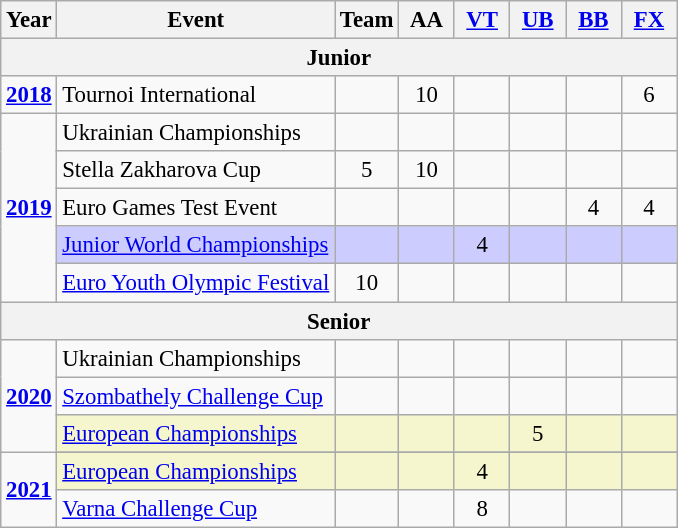<table class="wikitable" style="text-align:center; font-size:95%;">
<tr>
<th align="center">Year</th>
<th align="center">Event</th>
<th style="width:30px;">Team</th>
<th style="width:30px;">AA</th>
<th style="width:30px;"><a href='#'>VT</a></th>
<th style="width:30px;"><a href='#'>UB</a></th>
<th style="width:30px;"><a href='#'>BB</a></th>
<th style="width:30px;"><a href='#'>FX</a></th>
</tr>
<tr>
<th colspan="8"><strong>Junior</strong></th>
</tr>
<tr>
<td rowspan="1"><strong><a href='#'>2018</a></strong></td>
<td align=left>Tournoi International</td>
<td></td>
<td>10</td>
<td></td>
<td></td>
<td></td>
<td>6</td>
</tr>
<tr>
<td rowspan="5"><strong><a href='#'>2019</a></strong></td>
<td align=left>Ukrainian Championships</td>
<td></td>
<td></td>
<td></td>
<td></td>
<td></td>
<td></td>
</tr>
<tr>
<td align=left>Stella Zakharova Cup</td>
<td>5</td>
<td>10</td>
<td></td>
<td></td>
<td></td>
<td></td>
</tr>
<tr>
<td align=left>Euro Games Test Event</td>
<td></td>
<td></td>
<td></td>
<td></td>
<td>4</td>
<td>4</td>
</tr>
<tr bgcolor=#CCCCFF>
<td align=left><a href='#'>Junior World Championships</a></td>
<td></td>
<td></td>
<td>4</td>
<td></td>
<td></td>
<td></td>
</tr>
<tr>
<td align=left><a href='#'>Euro Youth Olympic Festival</a></td>
<td>10</td>
<td></td>
<td></td>
<td></td>
<td></td>
<td></td>
</tr>
<tr>
<th colspan="8"><strong>Senior</strong></th>
</tr>
<tr>
<td rowspan="3"><strong><a href='#'>2020</a></strong></td>
<td align=left>Ukrainian Championships</td>
<td></td>
<td></td>
<td></td>
<td></td>
<td></td>
<td></td>
</tr>
<tr>
<td align=left><a href='#'>Szombathely Challenge Cup</a></td>
<td></td>
<td></td>
<td></td>
<td></td>
<td></td>
<td></td>
</tr>
<tr bgcolor=#F5F6CE>
<td align=left><a href='#'>European Championships</a></td>
<td></td>
<td></td>
<td></td>
<td>5</td>
<td></td>
<td></td>
</tr>
<tr>
<td rowspan="3"><strong><a href='#'>2021</a></strong></td>
</tr>
<tr bgcolor=#F5F6CE>
<td align=left><a href='#'>European Championships</a></td>
<td></td>
<td></td>
<td>4</td>
<td></td>
<td></td>
<td></td>
</tr>
<tr>
<td align=left><a href='#'>Varna Challenge Cup</a></td>
<td></td>
<td></td>
<td>8</td>
<td></td>
<td></td>
<td></td>
</tr>
</table>
